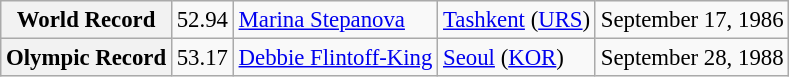<table class="wikitable" style="font-size:95%;">
<tr>
<th>World Record</th>
<td>52.94</td>
<td> <a href='#'>Marina Stepanova</a></td>
<td><a href='#'>Tashkent</a> (<a href='#'>URS</a>)</td>
<td>September 17, 1986</td>
</tr>
<tr>
<th>Olympic Record</th>
<td>53.17</td>
<td> <a href='#'>Debbie Flintoff-King</a></td>
<td><a href='#'>Seoul</a> (<a href='#'>KOR</a>)</td>
<td>September 28, 1988</td>
</tr>
</table>
